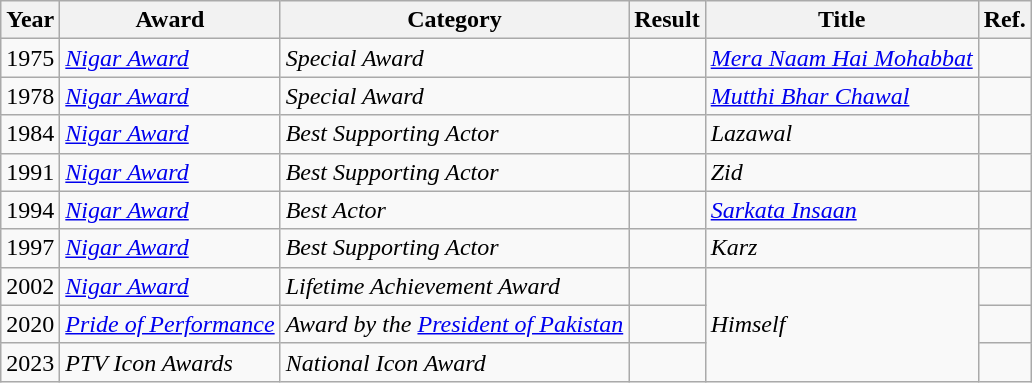<table class="wikitable">
<tr>
<th>Year</th>
<th>Award</th>
<th>Category</th>
<th>Result</th>
<th>Title</th>
<th>Ref.</th>
</tr>
<tr>
<td>1975</td>
<td><em><a href='#'>Nigar Award</a></em></td>
<td><em>Special Award</em></td>
<td></td>
<td><em><a href='#'>Mera Naam Hai Mohabbat</a></em></td>
<td></td>
</tr>
<tr>
<td>1978</td>
<td><em><a href='#'>Nigar Award</a></em></td>
<td><em>Special Award</em></td>
<td></td>
<td><em><a href='#'>Mutthi Bhar Chawal</a></em></td>
<td></td>
</tr>
<tr>
<td>1984</td>
<td><em><a href='#'>Nigar Award</a></em></td>
<td><em>Best Supporting Actor</em></td>
<td></td>
<td><em>Lazawal</em></td>
<td></td>
</tr>
<tr>
<td>1991</td>
<td><em><a href='#'>Nigar Award</a></em></td>
<td><em>Best Supporting Actor</em></td>
<td></td>
<td><em>Zid</em></td>
<td></td>
</tr>
<tr>
<td>1994</td>
<td><em><a href='#'>Nigar Award</a></em></td>
<td><em>Best Actor</em></td>
<td></td>
<td><em><a href='#'>Sarkata Insaan</a></em></td>
<td></td>
</tr>
<tr>
<td>1997</td>
<td><em><a href='#'>Nigar Award</a></em></td>
<td><em>Best Supporting Actor</em></td>
<td></td>
<td><em>Karz</em></td>
<td></td>
</tr>
<tr>
<td>2002</td>
<td><em><a href='#'>Nigar Award</a></em></td>
<td><em>Lifetime Achievement Award</em></td>
<td></td>
<td rowspan="3"><em>Himself</em></td>
<td></td>
</tr>
<tr>
<td>2020</td>
<td><em><a href='#'>Pride of Performance</a></em></td>
<td><em>Award by the <a href='#'>President of Pakistan</a></em></td>
<td></td>
<td></td>
</tr>
<tr>
<td>2023</td>
<td><em>PTV Icon Awards</em></td>
<td><em>National Icon Award</em></td>
<td></td>
<td></td>
</tr>
</table>
